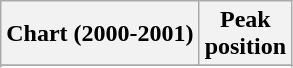<table class="wikitable sortable plainrowheaders" style="text-align:center">
<tr>
<th scope="col">Chart (2000-2001)</th>
<th scope="col">Peak<br> position</th>
</tr>
<tr>
</tr>
<tr>
</tr>
<tr>
</tr>
</table>
